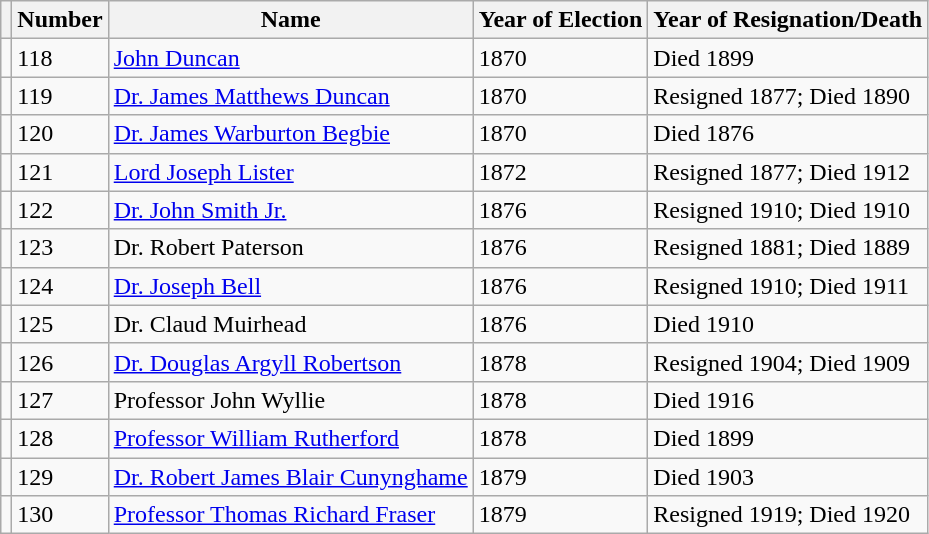<table class="wikitable">
<tr>
<th></th>
<th>Number</th>
<th>Name</th>
<th>Year of Election</th>
<th>Year of Resignation/Death</th>
</tr>
<tr>
<td></td>
<td>118</td>
<td><a href='#'>John Duncan</a></td>
<td>1870</td>
<td>Died 1899</td>
</tr>
<tr>
<td></td>
<td>119</td>
<td><a href='#'>Dr. James Matthews Duncan</a></td>
<td>1870</td>
<td>Resigned 1877; Died 1890</td>
</tr>
<tr>
<td></td>
<td>120</td>
<td><a href='#'>Dr. James Warburton Begbie</a></td>
<td>1870</td>
<td>Died 1876</td>
</tr>
<tr>
<td></td>
<td>121</td>
<td><a href='#'>Lord Joseph Lister</a></td>
<td>1872</td>
<td>Resigned 1877; Died 1912</td>
</tr>
<tr>
<td></td>
<td>122</td>
<td><a href='#'>Dr. John Smith Jr.</a></td>
<td>1876</td>
<td>Resigned 1910; Died 1910</td>
</tr>
<tr>
<td></td>
<td>123</td>
<td>Dr. Robert Paterson</td>
<td>1876</td>
<td>Resigned 1881; Died 1889</td>
</tr>
<tr>
<td></td>
<td>124</td>
<td><a href='#'>Dr. Joseph Bell</a></td>
<td>1876</td>
<td>Resigned 1910; Died 1911</td>
</tr>
<tr>
<td></td>
<td>125</td>
<td>Dr. Claud Muirhead</td>
<td>1876</td>
<td>Died 1910</td>
</tr>
<tr>
<td></td>
<td>126</td>
<td><a href='#'>Dr. Douglas Argyll Robertson</a></td>
<td>1878</td>
<td>Resigned 1904; Died 1909</td>
</tr>
<tr>
<td></td>
<td>127</td>
<td>Professor John Wyllie</td>
<td>1878</td>
<td>Died 1916</td>
</tr>
<tr>
<td></td>
<td>128</td>
<td><a href='#'>Professor William Rutherford</a></td>
<td>1878</td>
<td>Died 1899</td>
</tr>
<tr>
<td></td>
<td>129</td>
<td><a href='#'>Dr. Robert James Blair Cunynghame</a></td>
<td>1879</td>
<td>Died 1903</td>
</tr>
<tr>
<td></td>
<td>130</td>
<td><a href='#'>Professor Thomas Richard Fraser</a></td>
<td>1879</td>
<td>Resigned 1919; Died 1920</td>
</tr>
</table>
